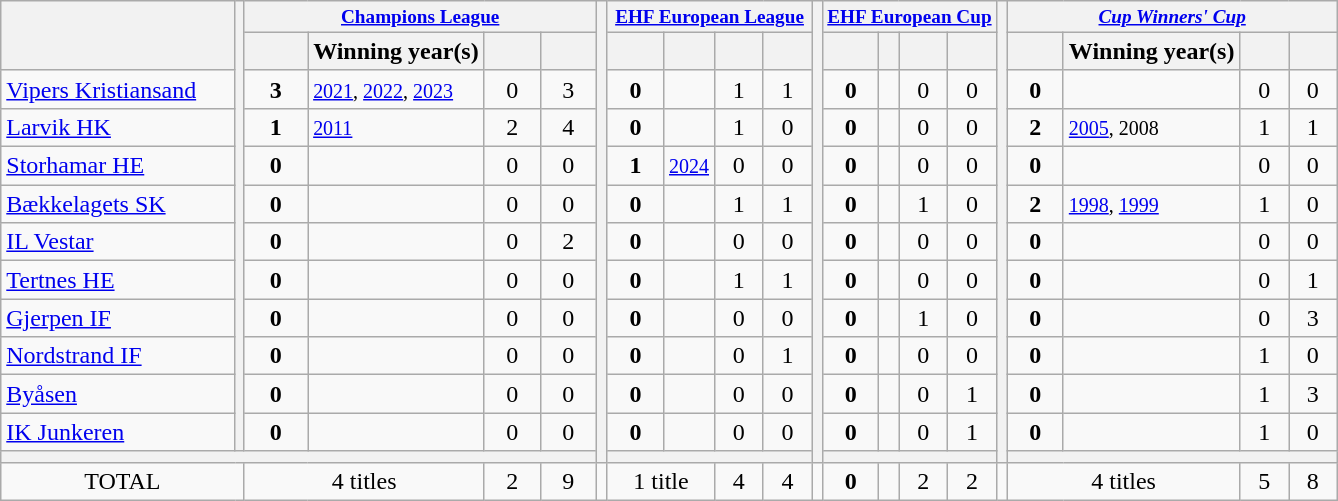<table class="wikitable" style="text-align:center">
<tr style="font-size:80%">
<th width=150; rowspan=2></th>
<th rowspan=12></th>
<th colspan=4><a href='#'>Champions League</a></th>
<th rowspan=13></th>
<th colspan=4> <a href='#'>EHF European League</a></th>
<th rowspan=13></th>
<th colspan=4><a href='#'>EHF European Cup</a></th>
<th rowspan=13></th>
<th colspan=4><em><a href='#'>Cup Winners' Cup</a></em></th>
</tr>
<tr>
<th width=35></th>
<th>Winning year(s)</th>
<th width=30></th>
<th width=30></th>
<th width=30></th>
<th></th>
<th width=25></th>
<th width=25></th>
<th width=30></th>
<th></th>
<th width=25></th>
<th width=25></th>
<th width=30></th>
<th>Winning year(s)</th>
<th width=25></th>
<th width=25></th>
</tr>
<tr>
<td align=left><a href='#'>Vipers Kristiansand</a></td>
<td><strong>3</strong></td>
<td align=left><small><a href='#'>2021</a>, <a href='#'>2022</a>, <a href='#'>2023</a></small></td>
<td>0</td>
<td>3</td>
<td><strong>0</strong></td>
<td align=left></td>
<td>1</td>
<td>1</td>
<td><strong>0</strong></td>
<td align=left></td>
<td>0</td>
<td>0</td>
<td><strong>0</strong></td>
<td align=left></td>
<td>0</td>
<td>0</td>
</tr>
<tr>
<td align=left><a href='#'>Larvik HK</a></td>
<td><strong>1</strong></td>
<td align=left><small><a href='#'>2011</a></small></td>
<td>2</td>
<td>4</td>
<td><strong>0</strong></td>
<td align=left></td>
<td>1</td>
<td>0</td>
<td><strong>0</strong></td>
<td align=left></td>
<td>0</td>
<td>0</td>
<td><strong>2</strong></td>
<td align=left><small><a href='#'>2005</a>, 2008</small></td>
<td>1</td>
<td>1</td>
</tr>
<tr>
<td align=left><a href='#'>Storhamar HE</a></td>
<td><strong>0</strong></td>
<td></td>
<td>0</td>
<td>0</td>
<td><strong>1</strong></td>
<td align=left><small><a href='#'>2024</a></small></td>
<td>0</td>
<td>0</td>
<td><strong>0</strong></td>
<td align=left></td>
<td>0</td>
<td>0</td>
<td><strong>0</strong></td>
<td></td>
<td>0</td>
<td>0</td>
</tr>
<tr>
<td align=left><a href='#'>Bækkelagets SK</a></td>
<td><strong>0</strong></td>
<td align=left></td>
<td>0</td>
<td>0</td>
<td><strong>0</strong></td>
<td align=left></td>
<td>1</td>
<td>1</td>
<td><strong>0</strong></td>
<td align=left></td>
<td>1</td>
<td>0</td>
<td><strong>2</strong></td>
<td align=left><small><a href='#'>1998</a>, <a href='#'>1999</a></small></td>
<td>1</td>
<td>0</td>
</tr>
<tr>
<td align=left><a href='#'>IL Vestar</a></td>
<td><strong>0</strong></td>
<td align=left></td>
<td>0</td>
<td>2</td>
<td><strong>0</strong></td>
<td align=left></td>
<td>0</td>
<td>0</td>
<td><strong>0</strong></td>
<td align=left></td>
<td>0</td>
<td>0</td>
<td><strong>0</strong></td>
<td align=left></td>
<td>0</td>
<td>0</td>
</tr>
<tr>
<td align=left><a href='#'>Tertnes HE</a></td>
<td><strong>0</strong></td>
<td align=left></td>
<td>0</td>
<td>0</td>
<td><strong>0</strong></td>
<td align=left></td>
<td>1</td>
<td>1</td>
<td><strong>0</strong></td>
<td align=left></td>
<td>0</td>
<td>0</td>
<td><strong>0</strong></td>
<td align=left></td>
<td>0</td>
<td>1</td>
</tr>
<tr>
<td align=left><a href='#'>Gjerpen IF</a></td>
<td><strong>0</strong></td>
<td align=left></td>
<td>0</td>
<td>0</td>
<td><strong>0</strong></td>
<td align=left></td>
<td>0</td>
<td>0</td>
<td><strong>0</strong></td>
<td align=left></td>
<td>1</td>
<td>0</td>
<td><strong>0</strong></td>
<td align=left></td>
<td>0</td>
<td>3</td>
</tr>
<tr>
<td align=left><a href='#'>Nordstrand IF</a></td>
<td><strong>0</strong></td>
<td align=left></td>
<td>0</td>
<td>0</td>
<td><strong>0</strong></td>
<td align=left></td>
<td>0</td>
<td>1</td>
<td><strong>0</strong></td>
<td align=left></td>
<td>0</td>
<td>0</td>
<td><strong>0</strong></td>
<td align=left></td>
<td>1</td>
<td>0</td>
</tr>
<tr>
<td align=left><a href='#'>Byåsen</a></td>
<td><strong>0</strong></td>
<td align=left></td>
<td>0</td>
<td>0</td>
<td><strong>0</strong></td>
<td align=left></td>
<td>0</td>
<td>0</td>
<td><strong>0</strong></td>
<td align=left></td>
<td>0</td>
<td>1</td>
<td><strong>0</strong></td>
<td align=left></td>
<td>1</td>
<td>3</td>
</tr>
<tr>
<td align=left><a href='#'>IK Junkeren</a></td>
<td><strong>0</strong></td>
<td align=left></td>
<td>0</td>
<td>0</td>
<td><strong>0</strong></td>
<td align=left></td>
<td>0</td>
<td>0</td>
<td><strong>0</strong></td>
<td align=left></td>
<td>0</td>
<td>1</td>
<td><strong>0</strong></td>
<td align=left></td>
<td>1</td>
<td>0</td>
</tr>
<tr>
<th colspan=21></th>
</tr>
<tr>
<td colspan=2>TOTAL</td>
<td colspan=2>4 titles</td>
<td>2</td>
<td>9</td>
<td></td>
<td colspan=2>1 title</td>
<td>4</td>
<td>4</td>
<td></td>
<td><strong>0</strong></td>
<td></td>
<td>2</td>
<td>2</td>
<td></td>
<td colspan=2>4 titles</td>
<td>5</td>
<td>8</td>
</tr>
</table>
